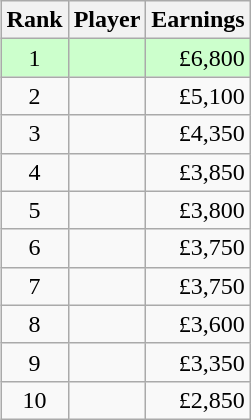<table class="wikitable" style="float:right; text-align:right; margin-left:1em">
<tr>
<th>Rank</th>
<th>Player</th>
<th>Earnings</th>
</tr>
<tr style="background-color:#ccffcc">
<td align=center>1</td>
<td style="text-align:left"><strong><em></em></strong></td>
<td>£6,800</td>
</tr>
<tr>
<td align=center>2</td>
<td style="text-align:left"></td>
<td>£5,100</td>
</tr>
<tr>
<td align=center>3</td>
<td style="text-align:left"></td>
<td>£4,350</td>
</tr>
<tr>
<td align=center>4</td>
<td style="text-align:left"></td>
<td>£3,850</td>
</tr>
<tr>
<td align=center>5</td>
<td style="text-align:left"></td>
<td>£3,800</td>
</tr>
<tr>
<td align=center>6</td>
<td style="text-align:left"></td>
<td>£3,750</td>
</tr>
<tr>
<td align=center>7</td>
<td style="text-align:left"></td>
<td>£3,750</td>
</tr>
<tr>
<td align=center>8</td>
<td style="text-align:left"></td>
<td>£3,600</td>
</tr>
<tr>
<td align=center>9</td>
<td style="text-align:left"></td>
<td>£3,350</td>
</tr>
<tr>
<td align=center>10</td>
<td style="text-align:left"></td>
<td>£2,850</td>
</tr>
</table>
